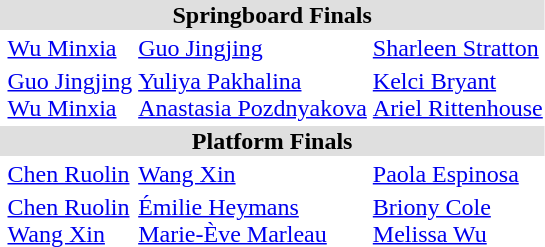<table>
<tr bgcolor="DFDFDF">
<td colspan="4" align="center"><strong>Springboard Finals</strong></td>
</tr>
<tr>
<th scope=row style="text-align:left"></th>
<td><a href='#'>Wu Minxia</a><br><small></small></td>
<td><a href='#'>Guo Jingjing</a><br><small></small></td>
<td><a href='#'>Sharleen Stratton</a><br><small></small></td>
</tr>
<tr>
<th scope=row style="text-align:left"></th>
<td><a href='#'>Guo Jingjing</a><br><a href='#'>Wu Minxia</a><br><small></small></td>
<td><a href='#'>Yuliya Pakhalina</a><br><a href='#'>Anastasia Pozdnyakova</a><br><small></small></td>
<td><a href='#'>Kelci Bryant</a><br><a href='#'>Ariel Rittenhouse</a><br><small></small></td>
</tr>
<tr bgcolor="DFDFDF">
<td colspan="4" align="center"><strong>Platform Finals</strong></td>
</tr>
<tr>
<th scope=row style="text-align:left"></th>
<td><a href='#'>Chen Ruolin</a><br><small></small></td>
<td><a href='#'>Wang Xin</a><br><small></small></td>
<td><a href='#'>Paola Espinosa</a><br><small></small></td>
</tr>
<tr>
<th scope=row style="text-align:left"></th>
<td><a href='#'>Chen Ruolin</a><br><a href='#'>Wang Xin</a><br><small></small></td>
<td><a href='#'>Émilie Heymans</a><br><a href='#'>Marie-Ève Marleau</a><br><small></small></td>
<td><a href='#'>Briony Cole</a><br><a href='#'>Melissa Wu</a><br><small></small></td>
</tr>
</table>
